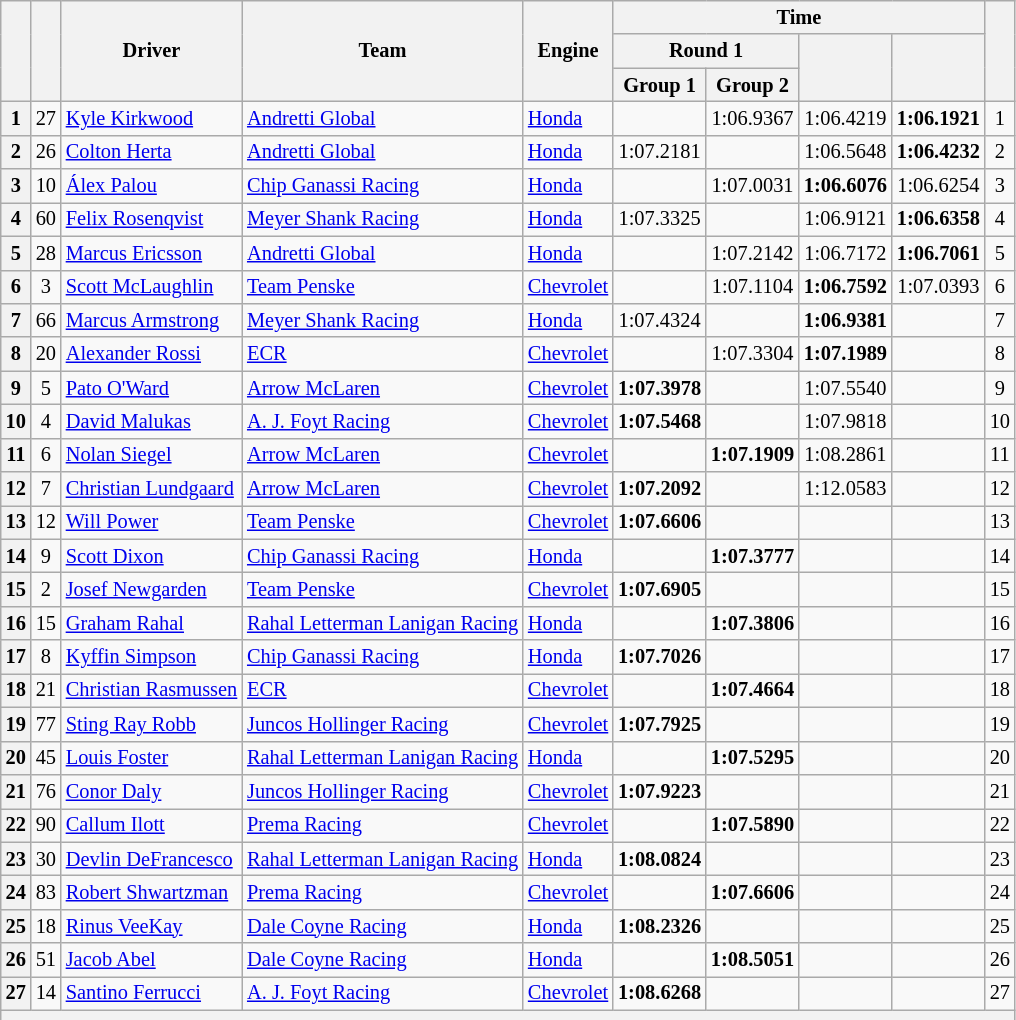<table class="wikitable sortable" style="text-align:center; font-size:85%;">
<tr>
<th rowspan="3"></th>
<th rowspan="3"></th>
<th rowspan="3">Driver</th>
<th rowspan="3">Team</th>
<th rowspan="3">Engine</th>
<th colspan="4" style="text-align:center;">Time</th>
<th rowspan="3"></th>
</tr>
<tr>
<th scope="col" colspan="2">Round 1</th>
<th scope="col" rowspan="2"></th>
<th scope="col" rowspan="2"></th>
</tr>
<tr>
<th scope="col">Group 1</th>
<th scope="col">Group 2</th>
</tr>
<tr>
<th scope="row">1</th>
<td>27</td>
<td align="left"> <a href='#'>Kyle Kirkwood</a> <strong></strong></td>
<td align="left"><a href='#'>Andretti Global</a></td>
<td align="left"><a href='#'>Honda</a></td>
<td></td>
<td>1:06.9367</td>
<td>1:06.4219</td>
<td><strong>1:06.1921</strong></td>
<td>1</td>
</tr>
<tr>
<th scope="row">2</th>
<td>26</td>
<td align="left"> <a href='#'>Colton Herta</a> <strong></strong></td>
<td align="left"><a href='#'>Andretti Global</a></td>
<td align="left"><a href='#'>Honda</a></td>
<td>1:07.2181</td>
<td></td>
<td>1:06.5648</td>
<td><strong>1:06.4232</strong></td>
<td>2</td>
</tr>
<tr>
<th scope="row">3</th>
<td>10</td>
<td align="left"> <a href='#'>Álex Palou</a></td>
<td align="left"><a href='#'>Chip Ganassi Racing</a></td>
<td align="left"><a href='#'>Honda</a></td>
<td></td>
<td>1:07.0031</td>
<td><strong>1:06.6076</strong></td>
<td>1:06.6254</td>
<td>3</td>
</tr>
<tr>
<th scope="row">4</th>
<td>60</td>
<td align="left"> <a href='#'>Felix Rosenqvist</a></td>
<td align="left"><a href='#'>Meyer Shank Racing</a></td>
<td align="left"><a href='#'>Honda</a></td>
<td>1:07.3325</td>
<td></td>
<td>1:06.9121</td>
<td><strong>1:06.6358</strong></td>
<td>4</td>
</tr>
<tr>
<th scope="row">5</th>
<td>28</td>
<td align="left"> <a href='#'>Marcus Ericsson</a></td>
<td align="left"><a href='#'>Andretti Global</a></td>
<td align="left"><a href='#'>Honda</a></td>
<td></td>
<td>1:07.2142</td>
<td>1:06.7172</td>
<td><strong>1:06.7061</strong></td>
<td>5</td>
</tr>
<tr>
<th scope="row">6</th>
<td>3</td>
<td align="left"> <a href='#'>Scott McLaughlin</a></td>
<td align="left"><a href='#'>Team Penske</a></td>
<td align="left"><a href='#'>Chevrolet</a></td>
<td></td>
<td>1:07.1104</td>
<td><strong>1:06.7592</strong></td>
<td>1:07.0393</td>
<td>6</td>
</tr>
<tr>
<th scope="row">7</th>
<td>66</td>
<td align="left"> <a href='#'>Marcus Armstrong</a></td>
<td align="left"><a href='#'>Meyer Shank Racing</a></td>
<td align="left"><a href='#'>Honda</a></td>
<td>1:07.4324</td>
<td></td>
<td><strong>1:06.9381</strong></td>
<td></td>
<td>7</td>
</tr>
<tr>
<th scope="row">8</th>
<td>20</td>
<td align="left"> <a href='#'>Alexander Rossi</a> <strong></strong></td>
<td align="left"><a href='#'>ECR</a></td>
<td align="left"><a href='#'>Chevrolet</a></td>
<td></td>
<td>1:07.3304</td>
<td><strong>1:07.1989</strong></td>
<td></td>
<td>8</td>
</tr>
<tr>
<th scope="row">9</th>
<td>5</td>
<td align="left"> <a href='#'>Pato O'Ward</a></td>
<td align="left"><a href='#'>Arrow McLaren</a></td>
<td align="left"><a href='#'>Chevrolet</a></td>
<td><strong>1:07.3978</strong></td>
<td></td>
<td>1:07.5540</td>
<td></td>
<td>9</td>
</tr>
<tr>
<th scope="row">10</th>
<td>4</td>
<td align="left"> <a href='#'>David Malukas</a></td>
<td align="left"><a href='#'>A. J. Foyt Racing</a></td>
<td align="left"><a href='#'>Chevrolet</a></td>
<td><strong>1:07.5468</strong></td>
<td></td>
<td>1:07.9818</td>
<td></td>
<td>10</td>
</tr>
<tr>
<th scope="row">11</th>
<td>6</td>
<td align="left"> <a href='#'>Nolan Siegel</a></td>
<td align="left"><a href='#'>Arrow McLaren</a></td>
<td align="left"><a href='#'>Chevrolet</a></td>
<td></td>
<td><strong>1:07.1909</strong></td>
<td>1:08.2861</td>
<td></td>
<td>11</td>
</tr>
<tr>
<th scope="row">12</th>
<td>7</td>
<td align="left"> <a href='#'>Christian Lundgaard</a></td>
<td align="left"><a href='#'>Arrow McLaren</a></td>
<td align="left"><a href='#'>Chevrolet</a></td>
<td><strong>1:07.2092</strong></td>
<td></td>
<td>1:12.0583</td>
<td></td>
<td>12</td>
</tr>
<tr>
<th scope="row">13</th>
<td>12</td>
<td align="left"> <a href='#'>Will Power</a> <strong></strong></td>
<td align="left"><a href='#'>Team Penske</a></td>
<td align="left"><a href='#'>Chevrolet</a></td>
<td><strong>1:07.6606</strong></td>
<td></td>
<td></td>
<td></td>
<td>13</td>
</tr>
<tr>
<th scope="row">14</th>
<td>9</td>
<td align="left"> <a href='#'>Scott Dixon</a> <strong></strong></td>
<td align="left"><a href='#'>Chip Ganassi Racing</a></td>
<td align="left"><a href='#'>Honda</a></td>
<td></td>
<td><strong>1:07.3777</strong></td>
<td></td>
<td></td>
<td>14</td>
</tr>
<tr>
<th scope="row">15</th>
<td>2</td>
<td align="left"> <a href='#'>Josef Newgarden</a> <strong></strong></td>
<td align="left"><a href='#'>Team Penske</a></td>
<td align="left"><a href='#'>Chevrolet</a></td>
<td><strong>1:07.6905</strong></td>
<td></td>
<td></td>
<td></td>
<td>15</td>
</tr>
<tr>
<th scope="row">16</th>
<td>15</td>
<td align="left"> <a href='#'>Graham Rahal</a></td>
<td align="left"><a href='#'>Rahal Letterman Lanigan Racing</a></td>
<td align="left"><a href='#'>Honda</a></td>
<td></td>
<td><strong>1:07.3806</strong></td>
<td></td>
<td></td>
<td>16</td>
</tr>
<tr>
<th scope="row">17</th>
<td>8</td>
<td align="left"> <a href='#'>Kyffin Simpson</a></td>
<td align="left"><a href='#'>Chip Ganassi Racing</a></td>
<td align="left"><a href='#'>Honda</a></td>
<td><strong>1:07.7026</strong></td>
<td></td>
<td></td>
<td></td>
<td>17</td>
</tr>
<tr>
<th scope="row">18</th>
<td>21</td>
<td align="left"> <a href='#'>Christian Rasmussen</a></td>
<td align="left"><a href='#'>ECR</a></td>
<td align="left"><a href='#'>Chevrolet</a></td>
<td></td>
<td><strong>1:07.4664</strong></td>
<td></td>
<td></td>
<td>18</td>
</tr>
<tr>
<th scope="row">19</th>
<td>77</td>
<td align="left"> <a href='#'>Sting Ray Robb</a></td>
<td align="left"><a href='#'>Juncos Hollinger Racing</a></td>
<td align="left"><a href='#'>Chevrolet</a></td>
<td><strong>1:07.7925</strong></td>
<td></td>
<td></td>
<td></td>
<td>19</td>
</tr>
<tr>
<th scope="row">20</th>
<td>45</td>
<td align="left"> <a href='#'>Louis Foster</a> <strong></strong></td>
<td align="left"><a href='#'>Rahal Letterman Lanigan Racing</a></td>
<td align="left"><a href='#'>Honda</a></td>
<td></td>
<td><strong>1:07.5295</strong></td>
<td></td>
<td></td>
<td>20</td>
</tr>
<tr>
<th scope="row">21</th>
<td>76</td>
<td align="left"> <a href='#'>Conor Daly</a></td>
<td align="left"><a href='#'>Juncos Hollinger Racing</a></td>
<td align="left"><a href='#'>Chevrolet</a></td>
<td><strong>1:07.9223</strong></td>
<td></td>
<td></td>
<td></td>
<td>21</td>
</tr>
<tr>
<th scope="row">22</th>
<td>90</td>
<td align="left"> <a href='#'>Callum Ilott</a></td>
<td align="left"><a href='#'>Prema Racing</a></td>
<td align="left"><a href='#'>Chevrolet</a></td>
<td></td>
<td><strong>1:07.5890</strong></td>
<td></td>
<td></td>
<td>22</td>
</tr>
<tr>
<th scope="row">23</th>
<td>30</td>
<td align="left"> <a href='#'>Devlin DeFrancesco</a></td>
<td align="left"><a href='#'>Rahal Letterman Lanigan Racing</a></td>
<td align="left"><a href='#'>Honda</a></td>
<td><strong>1:08.0824</strong></td>
<td></td>
<td></td>
<td></td>
<td>23</td>
</tr>
<tr>
<th scope="row">24</th>
<td>83</td>
<td align="left"> <a href='#'>Robert Shwartzman</a> <strong></strong></td>
<td align="left"><a href='#'>Prema Racing</a></td>
<td align="left"><a href='#'>Chevrolet</a></td>
<td></td>
<td><strong>1:07.6606</strong></td>
<td></td>
<td></td>
<td>24</td>
</tr>
<tr>
<th scope="row">25</th>
<td>18</td>
<td align="left"> <a href='#'>Rinus VeeKay</a></td>
<td align="left"><a href='#'>Dale Coyne Racing</a></td>
<td align="left"><a href='#'>Honda</a></td>
<td><strong>1:08.2326</strong></td>
<td></td>
<td></td>
<td></td>
<td>25</td>
</tr>
<tr>
<th scope="row">26</th>
<td>51</td>
<td align="left"> <a href='#'>Jacob Abel</a> <strong></strong></td>
<td align="left"><a href='#'>Dale Coyne Racing</a></td>
<td align="left"><a href='#'>Honda</a></td>
<td></td>
<td><strong>1:08.5051</strong></td>
<td></td>
<td></td>
<td>26</td>
</tr>
<tr>
<th scope="row">27</th>
<td>14</td>
<td align="left"> <a href='#'>Santino Ferrucci</a></td>
<td align="left"><a href='#'>A. J. Foyt Racing</a></td>
<td align="left"><a href='#'>Chevrolet</a></td>
<td><strong>1:08.6268</strong></td>
<td></td>
<td></td>
<td></td>
<td>27</td>
</tr>
<tr>
<th colspan=10></th>
</tr>
</table>
